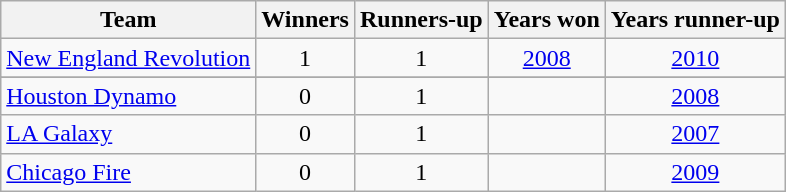<table class="wikitable" style="text-align: center">
<tr>
<th>Team</th>
<th>Winners</th>
<th>Runners-up</th>
<th class="unsortable">Years won</th>
<th class="unsortable">Years runner-up</th>
</tr>
<tr>
<td align=left><a href='#'>New England Revolution</a></td>
<td>1</td>
<td>1</td>
<td><a href='#'>2008</a></td>
<td><a href='#'>2010</a></td>
</tr>
<tr>
</tr>
<tr>
<td align=left><a href='#'>Houston Dynamo</a></td>
<td>0</td>
<td>1</td>
<td></td>
<td><a href='#'>2008</a></td>
</tr>
<tr>
<td align=left><a href='#'>LA Galaxy</a></td>
<td>0</td>
<td>1</td>
<td></td>
<td><a href='#'>2007</a></td>
</tr>
<tr>
<td align=left><a href='#'>Chicago Fire</a></td>
<td>0</td>
<td>1</td>
<td></td>
<td><a href='#'>2009</a></td>
</tr>
</table>
